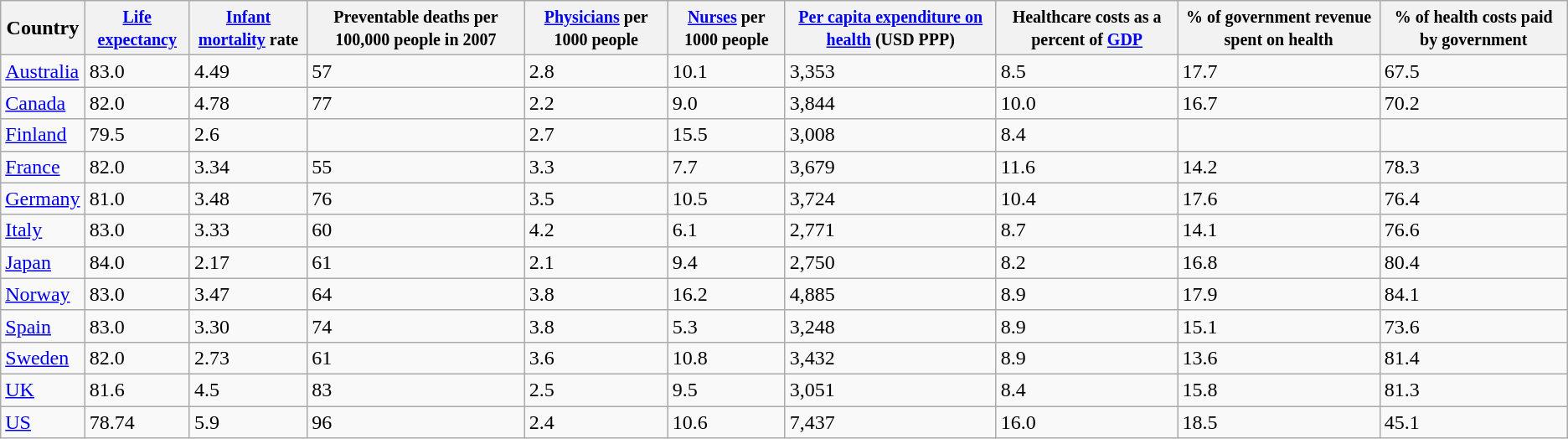<table class="wikitable sortable">
<tr>
<th>Country</th>
<th><small><a href='#'>Life expectancy</a></small></th>
<th><small><a href='#'>Infant mortality</a> rate</small></th>
<th><small>Preventable deaths per 100,000 people in 2007</small></th>
<th><small><a href='#'>Physicians</a> per 1000 people</small></th>
<th><small><a href='#'>Nurses</a> per 1000 people</small></th>
<th><small><a href='#'>Per capita expenditure on health</a> (USD PPP)</small></th>
<th><small>Healthcare costs as a percent of <a href='#'>GDP</a></small></th>
<th><small>% of government revenue spent on health</small></th>
<th><small>% of health costs paid by government</small></th>
</tr>
<tr>
<td><a href='#'>Australia</a></td>
<td>83.0</td>
<td>4.49</td>
<td>57</td>
<td>2.8</td>
<td>10.1</td>
<td>3,353</td>
<td>8.5</td>
<td>17.7</td>
<td>67.5</td>
</tr>
<tr>
<td><a href='#'>Canada</a></td>
<td>82.0</td>
<td>4.78</td>
<td>77</td>
<td>2.2</td>
<td>9.0</td>
<td>3,844</td>
<td>10.0</td>
<td>16.7</td>
<td>70.2</td>
</tr>
<tr>
<td><a href='#'>Finland</a></td>
<td>79.5</td>
<td>2.6</td>
<td></td>
<td>2.7</td>
<td>15.5</td>
<td>3,008</td>
<td>8.4</td>
<td></td>
<td></td>
</tr>
<tr>
<td><a href='#'>France</a></td>
<td>82.0</td>
<td>3.34</td>
<td>55</td>
<td>3.3</td>
<td>7.7</td>
<td>3,679</td>
<td>11.6</td>
<td>14.2</td>
<td>78.3</td>
</tr>
<tr>
<td><a href='#'>Germany</a></td>
<td>81.0</td>
<td>3.48</td>
<td>76</td>
<td>3.5</td>
<td>10.5</td>
<td>3,724</td>
<td>10.4</td>
<td>17.6</td>
<td>76.4</td>
</tr>
<tr>
<td><a href='#'>Italy</a></td>
<td>83.0</td>
<td>3.33</td>
<td>60</td>
<td>4.2</td>
<td>6.1</td>
<td>2,771</td>
<td>8.7</td>
<td>14.1</td>
<td>76.6</td>
</tr>
<tr>
<td><a href='#'>Japan</a></td>
<td>84.0</td>
<td>2.17</td>
<td>61</td>
<td>2.1</td>
<td>9.4</td>
<td>2,750</td>
<td>8.2</td>
<td>16.8</td>
<td>80.4</td>
</tr>
<tr>
<td><a href='#'>Norway</a></td>
<td>83.0</td>
<td>3.47</td>
<td>64</td>
<td>3.8</td>
<td>16.2</td>
<td>4,885</td>
<td>8.9</td>
<td>17.9</td>
<td>84.1</td>
</tr>
<tr>
<td><a href='#'>Spain</a></td>
<td>83.0</td>
<td>3.30</td>
<td>74</td>
<td>3.8</td>
<td>5.3</td>
<td>3,248</td>
<td>8.9</td>
<td>15.1</td>
<td>73.6</td>
</tr>
<tr>
<td><a href='#'>Sweden</a></td>
<td>82.0</td>
<td>2.73</td>
<td>61</td>
<td>3.6</td>
<td>10.8</td>
<td>3,432</td>
<td>8.9</td>
<td>13.6</td>
<td>81.4</td>
</tr>
<tr>
<td><a href='#'>UK</a></td>
<td>81.6</td>
<td>4.5</td>
<td>83</td>
<td>2.5</td>
<td>9.5</td>
<td>3,051</td>
<td>8.4</td>
<td>15.8</td>
<td>81.3</td>
</tr>
<tr>
<td><a href='#'>US</a></td>
<td>78.74</td>
<td>5.9</td>
<td>96</td>
<td>2.4</td>
<td>10.6</td>
<td>7,437</td>
<td>16.0</td>
<td>18.5</td>
<td>45.1</td>
</tr>
</table>
